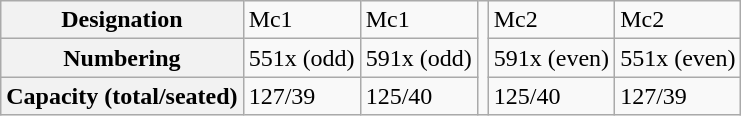<table class="wikitable">
<tr>
<th>Designation</th>
<td>Mc1</td>
<td>Mc1</td>
<td rowspan="3"></td>
<td>Mc2</td>
<td>Mc2</td>
</tr>
<tr>
<th>Numbering</th>
<td>551x (odd)</td>
<td>591x (odd)</td>
<td>591x (even)</td>
<td>551x (even)</td>
</tr>
<tr>
<th>Capacity (total/seated)</th>
<td>127/39</td>
<td>125/40</td>
<td>125/40</td>
<td>127/39</td>
</tr>
</table>
